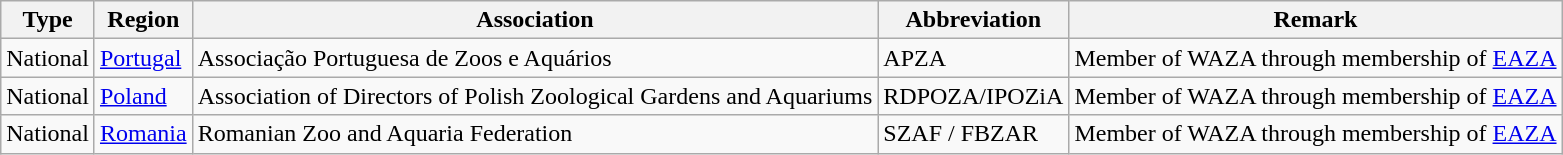<table class="wikitable">
<tr>
<th>Type</th>
<th>Region</th>
<th>Association</th>
<th>Abbreviation</th>
<th>Remark</th>
</tr>
<tr>
<td>National</td>
<td><a href='#'>Portugal</a></td>
<td>Associação Portuguesa de Zoos e Aquários</td>
<td>APZA</td>
<td>Member of WAZA through membership of <a href='#'>EAZA</a></td>
</tr>
<tr>
<td>National</td>
<td><a href='#'>Poland</a></td>
<td>Association of Directors of Polish Zoological Gardens and Aquariums</td>
<td>RDPOZA/IPOZiA</td>
<td>Member of WAZA through membership of <a href='#'>EAZA</a></td>
</tr>
<tr>
<td>National</td>
<td><a href='#'>Romania</a></td>
<td>Romanian Zoo and Aquaria Federation</td>
<td>SZAF / FBZAR</td>
<td>Member of WAZA through membership of <a href='#'>EAZA</a></td>
</tr>
</table>
